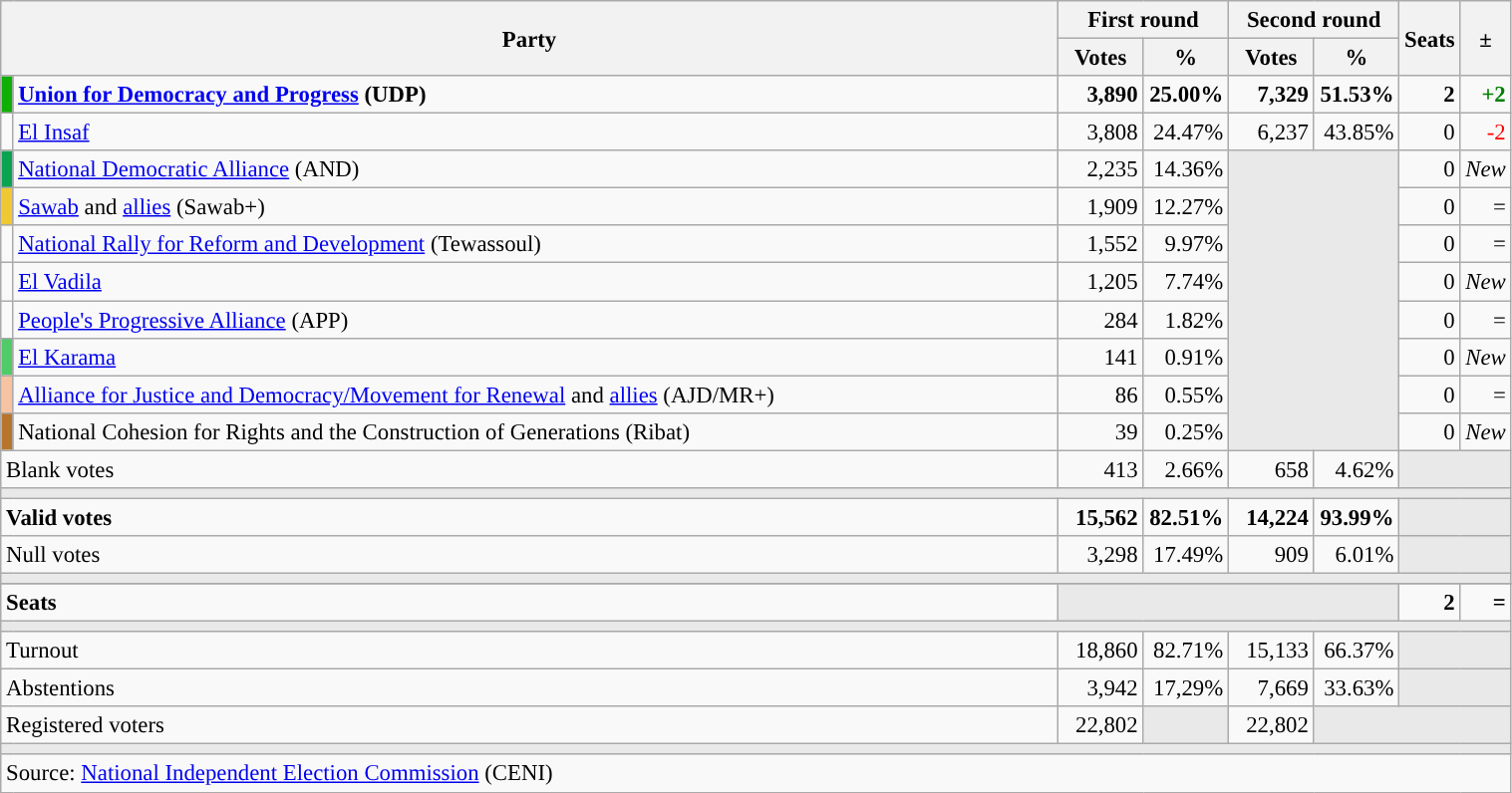<table class="wikitable" style="text-align:right;font-size:95%;">
<tr>
<th rowspan="2" colspan="2" width="700">Party</th>
<th colspan="2">First round</th>
<th colspan="2">Second round</th>
<th rowspan="2" width="25">Seats</th>
<th rowspan="2" width="20">±</th>
</tr>
<tr>
<th width="50">Votes</th>
<th width="50">%</th>
<th width="50">Votes</th>
<th width="50">%</th>
</tr>
<tr>
<td width="1" style="color:inherit;background:#0FAF05;"></td>
<td style="text-align:left;"><strong><a href='#'>Union for Democracy and Progress</a> (UDP)</strong></td>
<td><strong>3,890</strong></td>
<td><strong>25.00%</strong></td>
<td><strong>7,329</strong></td>
<td><strong>51.53%</strong></td>
<td><strong>2</strong></td>
<td style="color:green;"><strong>+2</strong></td>
</tr>
<tr>
<td width="1" style="color:inherit;background:"></td>
<td style="text-align:left;"><a href='#'>El Insaf</a></td>
<td>3,808</td>
<td>24.47%</td>
<td>6,237</td>
<td>43.85%</td>
<td>0</td>
<td style="color:red;">-2</td>
</tr>
<tr>
<td width="1" style="color:inherit;background:#0AA450;"></td>
<td style="text-align:left;"><a href='#'>National Democratic Alliance</a> (AND)</td>
<td>2,235</td>
<td>14.36%</td>
<td colspan="2" rowspan="8" style="background:#E9E9E9;"></td>
<td>0</td>
<td><em>New</em></td>
</tr>
<tr>
<td width="1" style="color:inherit;background:#F0C832;"></td>
<td style="text-align:left;"><a href='#'>Sawab</a> and <a href='#'>allies</a> (Sawab+)</td>
<td>1,909</td>
<td>12.27%</td>
<td>0</td>
<td>=</td>
</tr>
<tr>
<td width="1" style="color:inherit;background:"></td>
<td style="text-align:left;"><a href='#'>National Rally for Reform and Development</a> (Tewassoul)</td>
<td>1,552</td>
<td>9.97%</td>
<td>0</td>
<td>=</td>
</tr>
<tr>
<td width="1" style="color:inherit;background:"></td>
<td style="text-align:left;"><a href='#'>El Vadila</a></td>
<td>1,205</td>
<td>7.74%</td>
<td>0</td>
<td><em>New</em></td>
</tr>
<tr>
<td width="1" style="color:inherit;background:"></td>
<td style="text-align:left;"><a href='#'>People's Progressive Alliance</a> (APP)</td>
<td>284</td>
<td>1.82%</td>
<td>0</td>
<td>=</td>
</tr>
<tr>
<td width="1" style="color:inherit;background:#4FCB68;"></td>
<td style="text-align:left;"><a href='#'>El Karama</a></td>
<td>141</td>
<td>0.91%</td>
<td>0</td>
<td><em>New</em></td>
</tr>
<tr>
<td width="1" style="color:inherit;background:#F8C3A0;"></td>
<td style="text-align:left;"><a href='#'>Alliance for Justice and Democracy/Movement for Renewal</a> and <a href='#'>allies</a> (AJD/MR+)</td>
<td>86</td>
<td>0.55%</td>
<td>0</td>
<td>=</td>
</tr>
<tr>
<td width="1" style="color:inherit;background:#B7752C;"></td>
<td style="text-align:left;">National Cohesion for Rights and the Construction of Generations (Ribat)</td>
<td>39</td>
<td>0.25%</td>
<td>0</td>
<td><em>New</em></td>
</tr>
<tr>
<td colspan="2" style="text-align:left;">Blank votes</td>
<td>413</td>
<td>2.66%</td>
<td>658</td>
<td>4.62%</td>
<td colspan="2" style="background:#E9E9E9;"></td>
</tr>
<tr>
<td colspan="8" style="background:#E9E9E9;"></td>
</tr>
<tr style="font-weight:bold;">
<td colspan="2" style="text-align:left;">Valid votes</td>
<td>15,562</td>
<td>82.51%</td>
<td>14,224</td>
<td>93.99%</td>
<td colspan="2" style="background:#E9E9E9;"></td>
</tr>
<tr>
<td colspan="2" style="text-align:left;">Null votes</td>
<td>3,298</td>
<td>17.49%</td>
<td>909</td>
<td>6.01%</td>
<td colspan="2" style="background:#E9E9E9;"></td>
</tr>
<tr>
<td colspan="8" style="background:#E9E9E9;"></td>
</tr>
<tr>
</tr>
<tr style="font-weight:bold;">
<td colspan="2" style="text-align:left;">Seats</td>
<td colspan="4" style="background:#E9E9E9;"></td>
<td>2</td>
<td>=</td>
</tr>
<tr>
<td colspan="8" style="background:#E9E9E9;"></td>
</tr>
<tr>
<td colspan="2" style="text-align:left;">Turnout</td>
<td>18,860</td>
<td>82.71%</td>
<td>15,133</td>
<td>66.37%</td>
<td colspan="2" style="background:#E9E9E9;"></td>
</tr>
<tr>
<td colspan="2" style="text-align:left;">Abstentions</td>
<td>3,942</td>
<td>17,29%</td>
<td>7,669</td>
<td>33.63%</td>
<td colspan="2" style="background:#E9E9E9;"></td>
</tr>
<tr>
<td colspan="2" style="text-align:left;">Registered voters</td>
<td>22,802</td>
<td style="color:inherit;background:#E9E9E9;"></td>
<td>22,802</td>
<td colspan="3" style="background:#E9E9E9;"></td>
</tr>
<tr>
<td colspan="8" style="background:#E9E9E9;"></td>
</tr>
<tr>
<td colspan="8" style="text-align:left;">Source: <a href='#'>National Independent Election Commission</a> (CENI)</td>
</tr>
</table>
